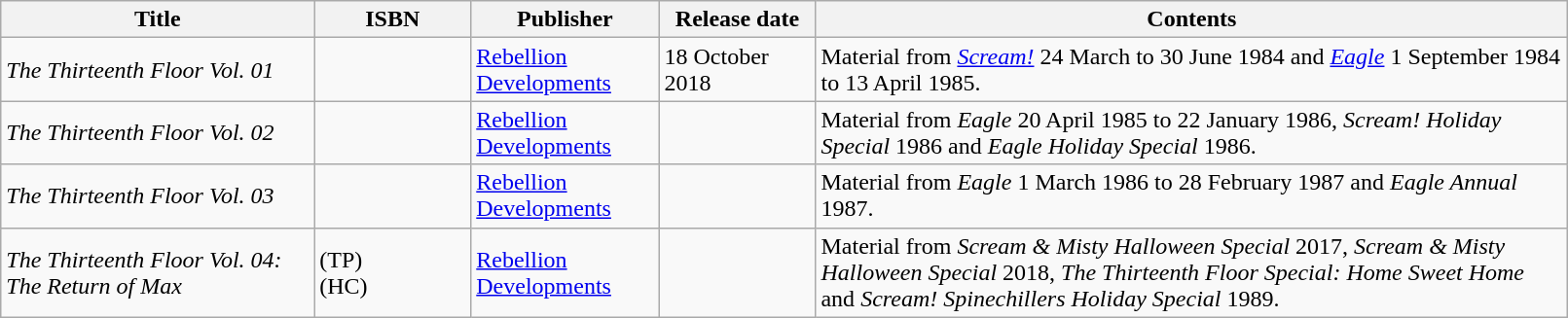<table class="wikitable" width="85%">
<tr>
<th width=20%>Title</th>
<th width=10%>ISBN</th>
<th width=12%>Publisher</th>
<th width=10%>Release date</th>
<th width=48%>Contents</th>
</tr>
<tr>
<td><em>The Thirteenth Floor Vol. 01</em></td>
<td></td>
<td><a href='#'>Rebellion Developments</a></td>
<td>18 October 2018</td>
<td>Material from <em><a href='#'>Scream!</a></em> 24 March to 30 June 1984 and <em><a href='#'>Eagle</a></em> 1 September 1984 to 13 April 1985.</td>
</tr>
<tr>
<td><em>The Thirteenth Floor Vol. 02</em></td>
<td></td>
<td><a href='#'>Rebellion Developments</a></td>
<td></td>
<td>Material from <em>Eagle</em> 20 April 1985 to 22 January 1986, <em>Scream! Holiday Special</em> 1986 and <em>Eagle Holiday Special</em> 1986.</td>
</tr>
<tr>
<td><em>The Thirteenth Floor Vol. 03</em></td>
<td></td>
<td><a href='#'>Rebellion Developments</a></td>
<td></td>
<td>Material from <em>Eagle</em> 1 March 1986 to 28 February 1987 and <em>Eagle Annual</em> 1987.</td>
</tr>
<tr>
<td><em>The Thirteenth Floor Vol. 04: The Return of Max</em></td>
<td> (TP)<br> (HC)</td>
<td><a href='#'>Rebellion Developments</a></td>
<td></td>
<td>Material from <em>Scream & Misty Halloween Special</em> 2017, <em>Scream & Misty Halloween Special</em> 2018, <em>The Thirteenth Floor Special: Home Sweet Home</em> and <em>Scream! Spinechillers Holiday Special</em> 1989.</td>
</tr>
</table>
